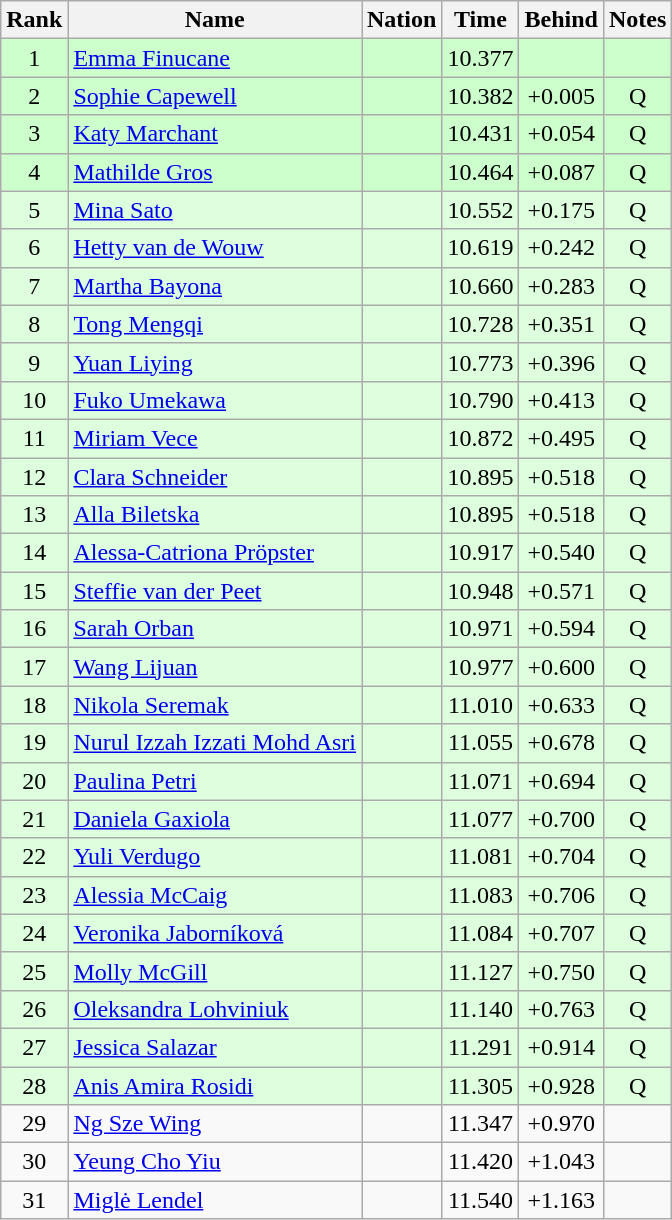<table class="wikitable sortable" style="text-align:center">
<tr>
<th>Rank</th>
<th>Name</th>
<th>Nation</th>
<th>Time</th>
<th>Behind</th>
<th>Notes</th>
</tr>
<tr bgcolor=ccffcc>
<td>1</td>
<td align=left><a href='#'>Emma Finucane</a></td>
<td align=left></td>
<td>10.377</td>
<td></td>
<td></td>
</tr>
<tr bgcolor=ccffcc>
<td>2</td>
<td align=left><a href='#'>Sophie Capewell</a></td>
<td align=left></td>
<td>10.382</td>
<td>+0.005</td>
<td>Q</td>
</tr>
<tr bgcolor=ccffcc>
<td>3</td>
<td align=left><a href='#'>Katy Marchant</a></td>
<td align=left></td>
<td>10.431</td>
<td>+0.054</td>
<td>Q</td>
</tr>
<tr bgcolor=ccffcc>
<td>4</td>
<td align=left><a href='#'>Mathilde Gros</a></td>
<td align=left></td>
<td>10.464</td>
<td>+0.087</td>
<td>Q</td>
</tr>
<tr bgcolor=ddffdd>
<td>5</td>
<td align=left><a href='#'>Mina Sato</a></td>
<td align=left></td>
<td>10.552</td>
<td>+0.175</td>
<td>Q</td>
</tr>
<tr bgcolor=ddffdd>
<td>6</td>
<td align=left><a href='#'>Hetty van de Wouw</a></td>
<td align=left></td>
<td>10.619</td>
<td>+0.242</td>
<td>Q</td>
</tr>
<tr bgcolor=ddffdd>
<td>7</td>
<td align=left><a href='#'>Martha Bayona</a></td>
<td align=left></td>
<td>10.660</td>
<td>+0.283</td>
<td>Q</td>
</tr>
<tr bgcolor=ddffdd>
<td>8</td>
<td align=left><a href='#'>Tong Mengqi</a></td>
<td align=left></td>
<td>10.728</td>
<td>+0.351</td>
<td>Q</td>
</tr>
<tr bgcolor=ddffdd>
<td>9</td>
<td align=left><a href='#'>Yuan Liying</a></td>
<td align=left></td>
<td>10.773</td>
<td>+0.396</td>
<td>Q</td>
</tr>
<tr bgcolor=ddffdd>
<td>10</td>
<td align=left><a href='#'>Fuko Umekawa</a></td>
<td align=left></td>
<td>10.790</td>
<td>+0.413</td>
<td>Q</td>
</tr>
<tr bgcolor=ddffdd>
<td>11</td>
<td align=left><a href='#'>Miriam Vece</a></td>
<td align=left></td>
<td>10.872</td>
<td>+0.495</td>
<td>Q</td>
</tr>
<tr bgcolor=ddffdd>
<td>12</td>
<td align=left><a href='#'>Clara Schneider</a></td>
<td align=left></td>
<td>10.895</td>
<td>+0.518</td>
<td>Q</td>
</tr>
<tr bgcolor=ddffdd>
<td>13</td>
<td align=left><a href='#'>Alla Biletska</a></td>
<td align=left></td>
<td>10.895</td>
<td>+0.518</td>
<td>Q</td>
</tr>
<tr bgcolor=ddffdd>
<td>14</td>
<td align=left><a href='#'>Alessa-Catriona Pröpster</a></td>
<td align=left></td>
<td>10.917</td>
<td>+0.540</td>
<td>Q</td>
</tr>
<tr bgcolor=ddffdd>
<td>15</td>
<td align=left><a href='#'>Steffie van der Peet</a></td>
<td align=left></td>
<td>10.948</td>
<td>+0.571</td>
<td>Q</td>
</tr>
<tr bgcolor=ddffdd>
<td>16</td>
<td align=left><a href='#'>Sarah Orban</a></td>
<td align=left></td>
<td>10.971</td>
<td>+0.594</td>
<td>Q</td>
</tr>
<tr bgcolor=ddffdd>
<td>17</td>
<td align=left><a href='#'>Wang Lijuan</a></td>
<td align=left></td>
<td>10.977</td>
<td>+0.600</td>
<td>Q</td>
</tr>
<tr bgcolor=ddffdd>
<td>18</td>
<td align=left><a href='#'>Nikola Seremak</a></td>
<td align=left></td>
<td>11.010</td>
<td>+0.633</td>
<td>Q</td>
</tr>
<tr bgcolor=ddffdd>
<td>19</td>
<td align=left><a href='#'>Nurul Izzah Izzati Mohd Asri</a></td>
<td align=left></td>
<td>11.055</td>
<td>+0.678</td>
<td>Q</td>
</tr>
<tr bgcolor=ddffdd>
<td>20</td>
<td align=left><a href='#'>Paulina Petri</a></td>
<td align=left></td>
<td>11.071</td>
<td>+0.694</td>
<td>Q</td>
</tr>
<tr bgcolor=ddffdd>
<td>21</td>
<td align=left><a href='#'>Daniela Gaxiola</a></td>
<td align=left></td>
<td>11.077</td>
<td>+0.700</td>
<td>Q</td>
</tr>
<tr bgcolor=ddffdd>
<td>22</td>
<td align=left><a href='#'>Yuli Verdugo</a></td>
<td align=left></td>
<td>11.081</td>
<td>+0.704</td>
<td>Q</td>
</tr>
<tr bgcolor=ddffdd>
<td>23</td>
<td align=left><a href='#'>Alessia McCaig</a></td>
<td align=left></td>
<td>11.083</td>
<td>+0.706</td>
<td>Q</td>
</tr>
<tr bgcolor=ddffdd>
<td>24</td>
<td align=left><a href='#'>Veronika Jaborníková</a></td>
<td align=left></td>
<td>11.084</td>
<td>+0.707</td>
<td>Q</td>
</tr>
<tr bgcolor=ddffdd>
<td>25</td>
<td align=left><a href='#'>Molly McGill</a></td>
<td align=left></td>
<td>11.127</td>
<td>+0.750</td>
<td>Q</td>
</tr>
<tr bgcolor=ddffdd>
<td>26</td>
<td align=left><a href='#'>Oleksandra Lohviniuk</a></td>
<td align=left></td>
<td>11.140</td>
<td>+0.763</td>
<td>Q</td>
</tr>
<tr bgcolor=ddffdd>
<td>27</td>
<td align=left><a href='#'>Jessica Salazar</a></td>
<td align=left></td>
<td>11.291</td>
<td>+0.914</td>
<td>Q</td>
</tr>
<tr bgcolor=ddffdd>
<td>28</td>
<td align=left><a href='#'>Anis Amira Rosidi</a></td>
<td align=left></td>
<td>11.305</td>
<td>+0.928</td>
<td>Q</td>
</tr>
<tr>
<td>29</td>
<td align=left><a href='#'>Ng Sze Wing</a></td>
<td align=left></td>
<td>11.347</td>
<td>+0.970</td>
<td></td>
</tr>
<tr>
<td>30</td>
<td align=left><a href='#'>Yeung Cho Yiu</a></td>
<td align=left></td>
<td>11.420</td>
<td>+1.043</td>
<td></td>
</tr>
<tr>
<td>31</td>
<td align=left><a href='#'>Miglė Lendel</a></td>
<td align=left></td>
<td>11.540</td>
<td>+1.163</td>
<td></td>
</tr>
</table>
